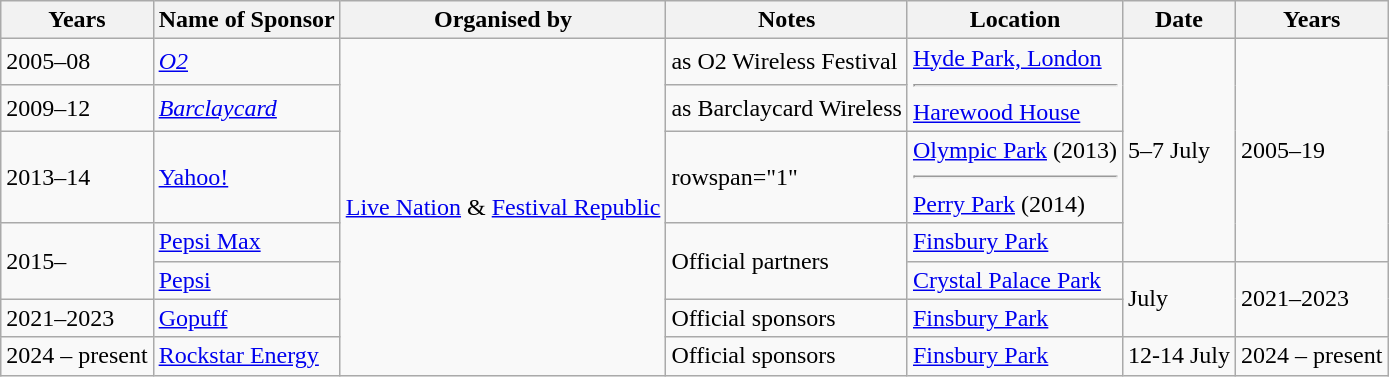<table class="wikitable">
<tr>
<th>Years</th>
<th>Name of Sponsor</th>
<th>Organised by</th>
<th>Notes</th>
<th>Location</th>
<th>Date</th>
<th>Years</th>
</tr>
<tr>
<td>2005–08</td>
<td><em><a href='#'>O2</a></em></td>
<td rowspan="8"><a href='#'>Live Nation</a> & <a href='#'>Festival Republic</a></td>
<td>as O2 Wireless Festival</td>
<td rowspan=2><a href='#'>Hyde Park, London</a><hr><a href='#'>Harewood House</a></td>
<td rowspan=4>5–7 July</td>
<td rowspan=4>2005–19</td>
</tr>
<tr>
<td>2009–12</td>
<td><em><a href='#'>Barclaycard</a></em></td>
<td>as Barclaycard Wireless</td>
</tr>
<tr>
<td>2013–14</td>
<td><a href='#'>Yahoo!</a></td>
<td>rowspan="1" </td>
<td><a href='#'>Olympic Park</a> (2013)<hr><a href='#'>Perry Park</a> (2014)</td>
</tr>
<tr>
<td rowspan=2>2015–</td>
<td rowspan=1><a href='#'>Pepsi Max</a></td>
<td rowspan=2>Official partners</td>
<td rowspan=1><a href='#'>Finsbury Park</a></td>
</tr>
<tr>
<td><a href='#'>Pepsi</a></td>
<td><a href='#'>Crystal Palace Park</a></td>
<td rowspan=2>July</td>
<td rowspan=2>2021–2023</td>
</tr>
<tr>
<td>2021–2023</td>
<td><a href='#'>Gopuff</a></td>
<td>Official sponsors</td>
<td><a href='#'>Finsbury Park</a></td>
</tr>
<tr>
<td>2024 – present</td>
<td><a href='#'>Rockstar Energy</a></td>
<td>Official sponsors</td>
<td><a href='#'>Finsbury Park</a></td>
<td>12-14 July</td>
<td>2024 – present</td>
</tr>
</table>
